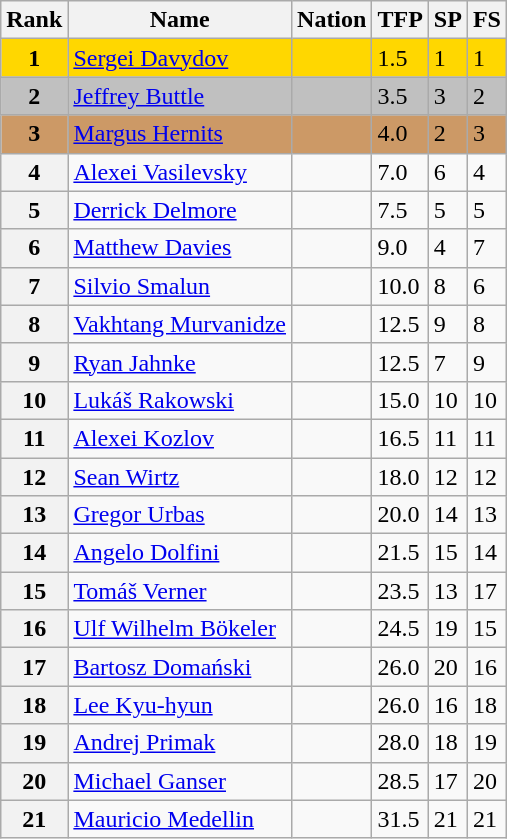<table class="wikitable">
<tr>
<th>Rank</th>
<th>Name</th>
<th>Nation</th>
<th>TFP</th>
<th>SP</th>
<th>FS</th>
</tr>
<tr bgcolor="gold">
<td align="center"><strong>1</strong></td>
<td><a href='#'>Sergei Davydov</a></td>
<td></td>
<td>1.5</td>
<td>1</td>
<td>1</td>
</tr>
<tr bgcolor="silver">
<td align="center"><strong>2</strong></td>
<td><a href='#'>Jeffrey Buttle</a></td>
<td></td>
<td>3.5</td>
<td>3</td>
<td>2</td>
</tr>
<tr bgcolor="cc9966">
<td align="center"><strong>3</strong></td>
<td><a href='#'>Margus Hernits</a></td>
<td></td>
<td>4.0</td>
<td>2</td>
<td>3</td>
</tr>
<tr>
<th>4</th>
<td><a href='#'>Alexei Vasilevsky</a></td>
<td></td>
<td>7.0</td>
<td>6</td>
<td>4</td>
</tr>
<tr>
<th>5</th>
<td><a href='#'>Derrick Delmore</a></td>
<td></td>
<td>7.5</td>
<td>5</td>
<td>5</td>
</tr>
<tr>
<th>6</th>
<td><a href='#'>Matthew Davies</a></td>
<td></td>
<td>9.0</td>
<td>4</td>
<td>7</td>
</tr>
<tr>
<th>7</th>
<td><a href='#'>Silvio Smalun</a></td>
<td></td>
<td>10.0</td>
<td>8</td>
<td>6</td>
</tr>
<tr>
<th>8</th>
<td><a href='#'>Vakhtang Murvanidze</a></td>
<td></td>
<td>12.5</td>
<td>9</td>
<td>8</td>
</tr>
<tr>
<th>9</th>
<td><a href='#'>Ryan Jahnke</a></td>
<td></td>
<td>12.5</td>
<td>7</td>
<td>9</td>
</tr>
<tr>
<th>10</th>
<td><a href='#'>Lukáš Rakowski</a></td>
<td></td>
<td>15.0</td>
<td>10</td>
<td>10</td>
</tr>
<tr>
<th>11</th>
<td><a href='#'>Alexei Kozlov</a></td>
<td></td>
<td>16.5</td>
<td>11</td>
<td>11</td>
</tr>
<tr>
<th>12</th>
<td><a href='#'>Sean Wirtz</a></td>
<td></td>
<td>18.0</td>
<td>12</td>
<td>12</td>
</tr>
<tr>
<th>13</th>
<td><a href='#'>Gregor Urbas</a></td>
<td></td>
<td>20.0</td>
<td>14</td>
<td>13</td>
</tr>
<tr>
<th>14</th>
<td><a href='#'>Angelo Dolfini</a></td>
<td></td>
<td>21.5</td>
<td>15</td>
<td>14</td>
</tr>
<tr>
<th>15</th>
<td><a href='#'>Tomáš Verner</a></td>
<td></td>
<td>23.5</td>
<td>13</td>
<td>17</td>
</tr>
<tr>
<th>16</th>
<td><a href='#'>Ulf Wilhelm Bökeler</a></td>
<td></td>
<td>24.5</td>
<td>19</td>
<td>15</td>
</tr>
<tr>
<th>17</th>
<td><a href='#'>Bartosz Domański</a></td>
<td></td>
<td>26.0</td>
<td>20</td>
<td>16</td>
</tr>
<tr>
<th>18</th>
<td><a href='#'>Lee Kyu-hyun</a></td>
<td></td>
<td>26.0</td>
<td>16</td>
<td>18</td>
</tr>
<tr>
<th>19</th>
<td><a href='#'>Andrej Primak</a></td>
<td></td>
<td>28.0</td>
<td>18</td>
<td>19</td>
</tr>
<tr>
<th>20</th>
<td><a href='#'>Michael Ganser</a></td>
<td></td>
<td>28.5</td>
<td>17</td>
<td>20</td>
</tr>
<tr>
<th>21</th>
<td><a href='#'>Mauricio Medellin</a></td>
<td></td>
<td>31.5</td>
<td>21</td>
<td>21</td>
</tr>
</table>
